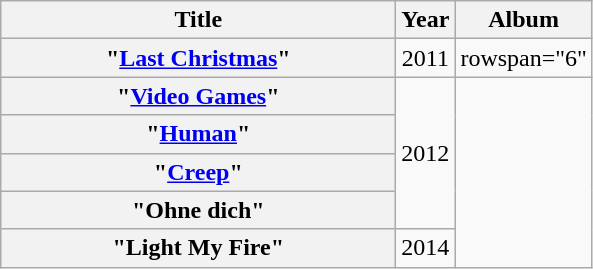<table class="wikitable plainrowheaders" style="text-align:center;">
<tr>
<th scope="col" style="width:16em;">Title</th>
<th scope="col" style="width:1em;">Year</th>
<th scope="col">Album</th>
</tr>
<tr>
<th scope="row">"<a href='#'>Last Christmas</a>"</th>
<td>2011</td>
<td>rowspan="6" </td>
</tr>
<tr>
<th scope="row">"<a href='#'>Video Games</a>"</th>
<td rowspan="4">2012</td>
</tr>
<tr>
<th scope="row">"<a href='#'>Human</a>"</th>
</tr>
<tr>
<th scope="row">"<a href='#'>Creep</a>"</th>
</tr>
<tr>
<th scope="row">"Ohne dich"</th>
</tr>
<tr>
<th scope="row">"Light My Fire"</th>
<td>2014</td>
</tr>
</table>
